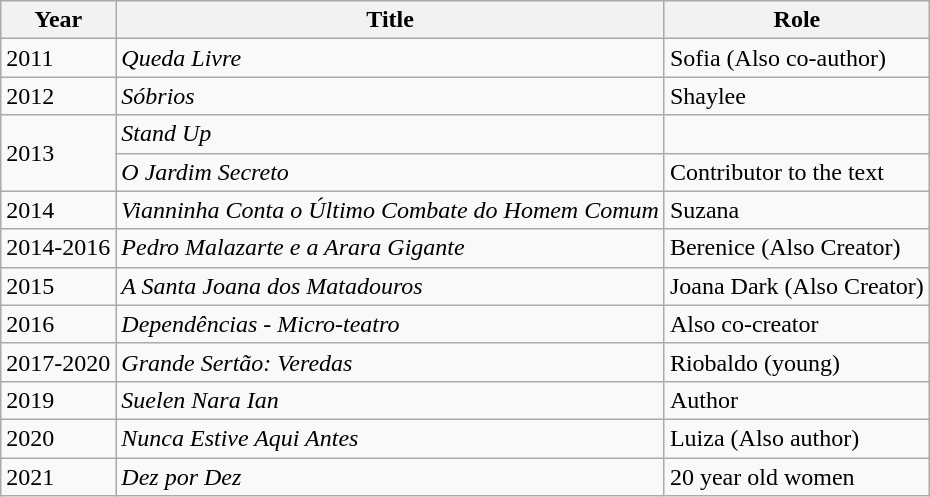<table class="wikitable">
<tr>
<th>Year</th>
<th>Title</th>
<th>Role</th>
</tr>
<tr>
<td>2011</td>
<td><em>Queda Livre</em></td>
<td>Sofia (Also co-author)</td>
</tr>
<tr>
<td>2012</td>
<td><em>Sóbrios</em></td>
<td>Shaylee</td>
</tr>
<tr>
<td rowspan="2">2013</td>
<td><em>Stand Up</em></td>
<td></td>
</tr>
<tr>
<td><em>O Jardim Secreto</em></td>
<td>Contributor to the text</td>
</tr>
<tr>
<td>2014</td>
<td><em>Vianninha Conta o Último Combate do Homem Comum</em></td>
<td>Suzana</td>
</tr>
<tr>
<td>2014-2016</td>
<td><em>Pedro Malazarte e a Arara Gigante</em></td>
<td>Berenice (Also Creator)</td>
</tr>
<tr>
<td>2015</td>
<td><em>A Santa Joana dos Matadouros</em></td>
<td>Joana Dark (Also Creator)</td>
</tr>
<tr>
<td>2016</td>
<td><em>Dependências - Micro-teatro</em></td>
<td>Also co-creator</td>
</tr>
<tr>
<td>2017-2020</td>
<td><em>Grande Sertão: Veredas</em></td>
<td>Riobaldo (young)</td>
</tr>
<tr>
<td>2019</td>
<td><em>Suelen Nara Ian</em></td>
<td>Author</td>
</tr>
<tr>
<td>2020</td>
<td><em>Nunca Estive Aqui Antes</em></td>
<td>Luiza (Also author)</td>
</tr>
<tr>
<td>2021</td>
<td><em>Dez por Dez</em></td>
<td>20 year old women</td>
</tr>
</table>
